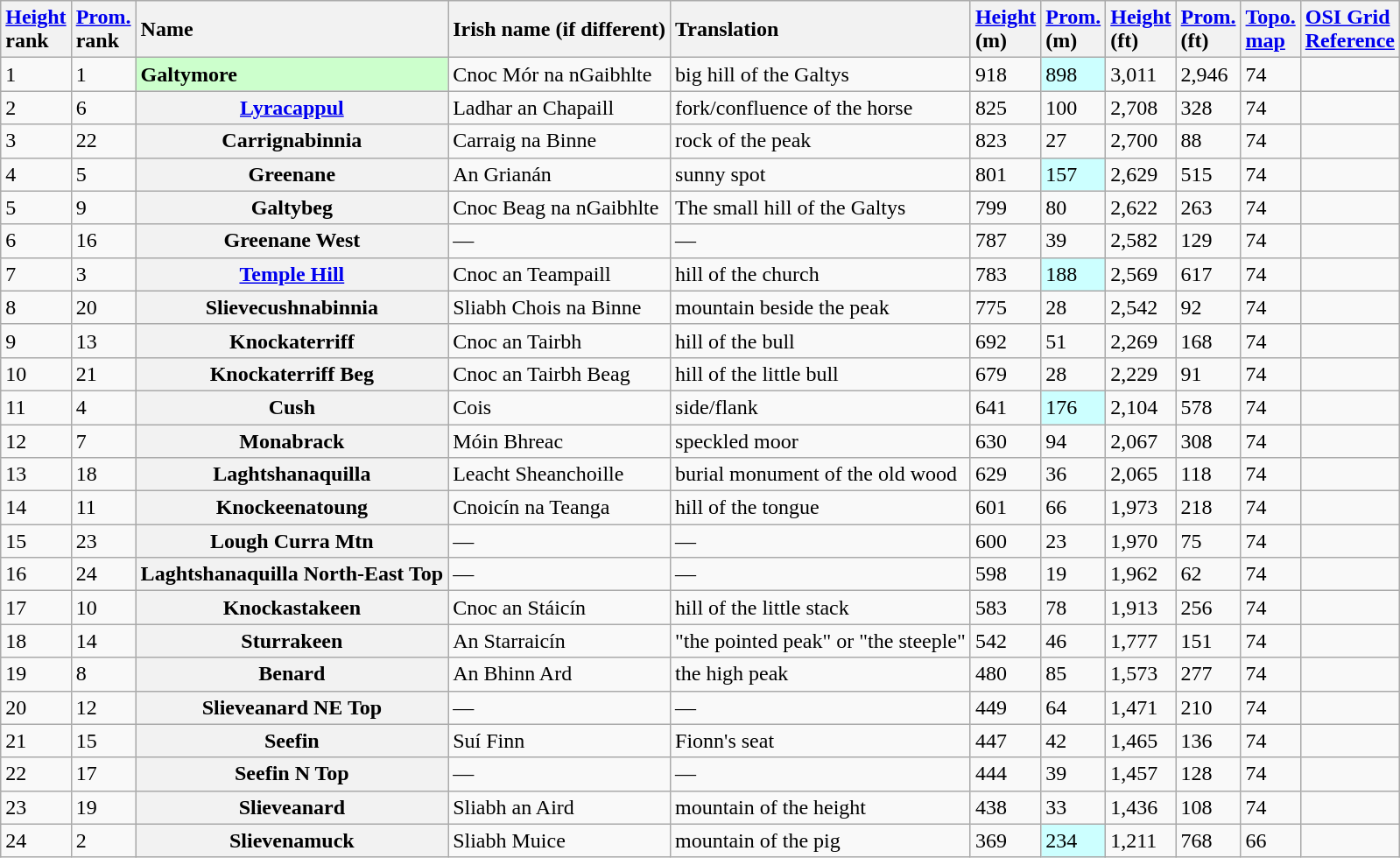<table class="wikitable sortable plainrowheaders" style="text-align:left">
<tr>
<th style="text-align:left" scope=col><a href='#'>Height</a><br>rank</th>
<th style="text-align:left" scope=col><a href='#'>Prom.</a><br>rank</th>
<th style="text-align:left" scope=col>Name</th>
<th style="text-align:left" scope=col>Irish name (if different)</th>
<th style="text-align:left" scope=col>Translation</th>
<th style="text-align:left" scope=col><a href='#'>Height</a><br>(m)</th>
<th style="text-align:left" scope=col><a href='#'>Prom.</a><br>(m)</th>
<th style="text-align:left" scope=col><a href='#'>Height</a><br>(ft)</th>
<th style="text-align:left" scope=col><a href='#'>Prom.</a><br>(ft)</th>
<th style="text-align:left" scope=col><a href='#'>Topo.<br>map</a></th>
<th style="text-align:left" scope=col><a href='#'>OSI Grid<br>Reference</a></th>
</tr>
<tr>
<td>1</td>
<td>1</td>
<th style="background:#cfc;text-align:left" scope=row>Galtymore</th>
<td>Cnoc Mór na nGaibhlte</td>
<td>big hill of the Galtys</td>
<td>918</td>
<td style="background:#cff;text-align:left">898</td>
<td>3,011</td>
<td>2,946</td>
<td>74</td>
<td></td>
</tr>
<tr>
<td>2</td>
<td>6</td>
<th scope=row><a href='#'>Lyracappul</a></th>
<td>Ladhar an Chapaill</td>
<td>fork/confluence of the horse</td>
<td>825</td>
<td>100</td>
<td>2,708</td>
<td>328</td>
<td>74</td>
<td></td>
</tr>
<tr>
<td>3</td>
<td>22</td>
<th scope=row>Carrignabinnia</th>
<td>Carraig na Binne</td>
<td>rock of the peak</td>
<td>823</td>
<td>27</td>
<td>2,700</td>
<td>88</td>
<td>74</td>
<td></td>
</tr>
<tr>
<td>4</td>
<td>5</td>
<th scope=row>Greenane</th>
<td>An Grianán</td>
<td>sunny spot</td>
<td>801</td>
<td style="background:#cff;text-align:left">157</td>
<td>2,629</td>
<td>515</td>
<td>74</td>
<td></td>
</tr>
<tr>
<td>5</td>
<td>9</td>
<th scope=row>Galtybeg</th>
<td>Cnoc Beag na nGaibhlte</td>
<td>The small hill of the Galtys</td>
<td>799</td>
<td>80</td>
<td>2,622</td>
<td>263</td>
<td>74</td>
<td></td>
</tr>
<tr>
<td>6</td>
<td>16</td>
<th scope=row>Greenane West</th>
<td>—</td>
<td>—</td>
<td>787</td>
<td>39</td>
<td>2,582</td>
<td>129</td>
<td>74</td>
<td></td>
</tr>
<tr>
<td>7</td>
<td>3</td>
<th scope=row><a href='#'>Temple Hill</a></th>
<td>Cnoc an Teampaill</td>
<td>hill of the church</td>
<td>783</td>
<td style="background:#cff;text-align:left">188</td>
<td>2,569</td>
<td>617</td>
<td>74</td>
<td></td>
</tr>
<tr>
<td>8</td>
<td>20</td>
<th scope=row>Slievecushnabinnia</th>
<td>Sliabh Chois na Binne</td>
<td>mountain beside the peak</td>
<td>775</td>
<td>28</td>
<td>2,542</td>
<td>92</td>
<td>74</td>
<td></td>
</tr>
<tr>
<td>9</td>
<td>13</td>
<th scope=row>Knockaterriff</th>
<td>Cnoc an Tairbh</td>
<td>hill of the bull</td>
<td>692</td>
<td>51</td>
<td>2,269</td>
<td>168</td>
<td>74</td>
<td></td>
</tr>
<tr>
<td>10</td>
<td>21</td>
<th scope=row>Knockaterriff Beg</th>
<td>Cnoc an Tairbh Beag</td>
<td>hill of the little bull</td>
<td>679</td>
<td>28</td>
<td>2,229</td>
<td>91</td>
<td>74</td>
<td></td>
</tr>
<tr>
<td>11</td>
<td>4</td>
<th scope=row>Cush</th>
<td>Cois</td>
<td>side/flank</td>
<td>641</td>
<td style="background:#cff;text-align:left">176</td>
<td>2,104</td>
<td>578</td>
<td>74</td>
<td></td>
</tr>
<tr>
<td>12</td>
<td>7</td>
<th scope=row>Monabrack</th>
<td>Móin Bhreac</td>
<td>speckled moor</td>
<td>630</td>
<td>94</td>
<td>2,067</td>
<td>308</td>
<td>74</td>
<td></td>
</tr>
<tr>
<td>13</td>
<td>18</td>
<th scope=row>Laghtshanaquilla</th>
<td>Leacht Sheanchoille</td>
<td>burial monument of the old wood</td>
<td>629</td>
<td>36</td>
<td>2,065</td>
<td>118</td>
<td>74</td>
<td></td>
</tr>
<tr>
<td>14</td>
<td>11</td>
<th scope=row>Knockeenatoung</th>
<td>Cnoicín na Teanga</td>
<td>hill of the tongue</td>
<td>601</td>
<td>66</td>
<td>1,973</td>
<td>218</td>
<td>74</td>
<td></td>
</tr>
<tr>
<td>15</td>
<td>23</td>
<th scope=row>Lough Curra Mtn</th>
<td>—</td>
<td>—</td>
<td>600</td>
<td>23</td>
<td>1,970</td>
<td>75</td>
<td>74</td>
<td></td>
</tr>
<tr>
<td>16</td>
<td>24</td>
<th scope=row>Laghtshanaquilla North-East Top</th>
<td>—</td>
<td>—</td>
<td>598</td>
<td>19</td>
<td>1,962</td>
<td>62</td>
<td>74</td>
<td></td>
</tr>
<tr>
<td>17</td>
<td>10</td>
<th scope=row>Knockastakeen</th>
<td>Cnoc an Stáicín</td>
<td>hill of the little stack</td>
<td>583</td>
<td>78</td>
<td>1,913</td>
<td>256</td>
<td>74</td>
<td></td>
</tr>
<tr>
<td>18</td>
<td>14</td>
<th scope=row>Sturrakeen</th>
<td>An Starraicín</td>
<td>"the pointed peak" or "the steeple"</td>
<td>542</td>
<td>46</td>
<td>1,777</td>
<td>151</td>
<td>74</td>
<td></td>
</tr>
<tr>
<td>19</td>
<td>8</td>
<th scope=row>Benard</th>
<td>An Bhinn Ard</td>
<td>the high peak</td>
<td>480</td>
<td>85</td>
<td>1,573</td>
<td>277</td>
<td>74</td>
<td></td>
</tr>
<tr>
<td>20</td>
<td>12</td>
<th scope=row>Slieveanard NE Top</th>
<td>—</td>
<td>—</td>
<td>449</td>
<td>64</td>
<td>1,471</td>
<td>210</td>
<td>74</td>
<td></td>
</tr>
<tr>
<td>21</td>
<td>15</td>
<th scope=row>Seefin</th>
<td>Suí Finn</td>
<td>Fionn's seat</td>
<td>447</td>
<td>42</td>
<td>1,465</td>
<td>136</td>
<td>74</td>
<td></td>
</tr>
<tr>
<td>22</td>
<td>17</td>
<th scope=row>Seefin N Top</th>
<td>—</td>
<td>—</td>
<td>444</td>
<td>39</td>
<td>1,457</td>
<td>128</td>
<td>74</td>
<td></td>
</tr>
<tr>
<td>23</td>
<td>19</td>
<th scope=row>Slieveanard</th>
<td>Sliabh an Aird</td>
<td>mountain of the height</td>
<td>438</td>
<td>33</td>
<td>1,436</td>
<td>108</td>
<td>74</td>
<td></td>
</tr>
<tr>
<td>24</td>
<td>2</td>
<th scope=row>Slievenamuck</th>
<td>Sliabh Muice</td>
<td>mountain of the pig</td>
<td>369</td>
<td style="background:#cff;text-align:left">234</td>
<td>1,211</td>
<td>768</td>
<td>66</td>
<td></td>
</tr>
</table>
